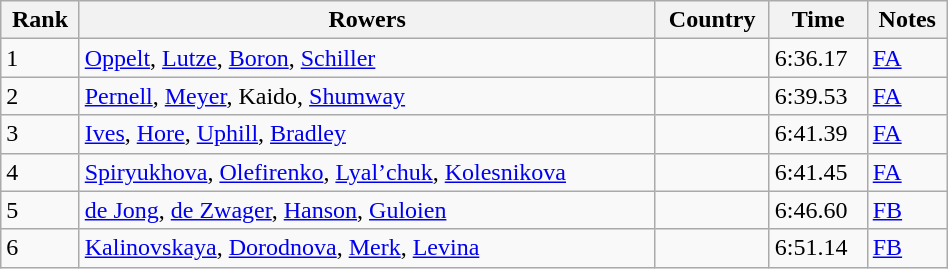<table class="wikitable" width=50%>
<tr>
<th>Rank</th>
<th>Rowers</th>
<th>Country</th>
<th>Time</th>
<th>Notes</th>
</tr>
<tr>
<td>1</td>
<td><a href='#'>Oppelt</a>, <a href='#'>Lutze</a>, <a href='#'>Boron</a>, <a href='#'>Schiller</a></td>
<td></td>
<td>6:36.17</td>
<td><a href='#'>FA</a></td>
</tr>
<tr>
<td>2</td>
<td><a href='#'>Pernell</a>, <a href='#'>Meyer</a>, Kaido, <a href='#'>Shumway</a></td>
<td></td>
<td>6:39.53</td>
<td><a href='#'>FA</a></td>
</tr>
<tr>
<td>3</td>
<td><a href='#'>Ives</a>, <a href='#'>Hore</a>, <a href='#'>Uphill</a>, <a href='#'>Bradley</a></td>
<td></td>
<td>6:41.39</td>
<td><a href='#'>FA</a></td>
</tr>
<tr>
<td>4</td>
<td><a href='#'>Spiryukhova</a>, <a href='#'>Olefirenko</a>, <a href='#'>Lyal’chuk</a>, <a href='#'>Kolesnikova</a></td>
<td></td>
<td>6:41.45</td>
<td><a href='#'>FA</a></td>
</tr>
<tr>
<td>5</td>
<td><a href='#'>de Jong</a>, <a href='#'>de Zwager</a>, <a href='#'>Hanson</a>, <a href='#'>Guloien</a></td>
<td></td>
<td>6:46.60</td>
<td><a href='#'>FB</a></td>
</tr>
<tr>
<td>6</td>
<td><a href='#'>Kalinovskaya</a>, <a href='#'>Dorodnova</a>, <a href='#'>Merk</a>, <a href='#'>Levina</a></td>
<td></td>
<td>6:51.14</td>
<td><a href='#'>FB</a></td>
</tr>
</table>
